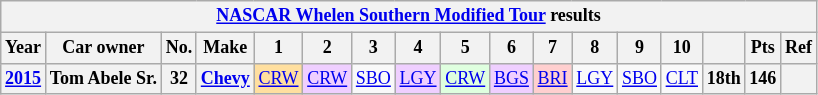<table class="wikitable" style="text-align:center; font-size:75%">
<tr>
<th colspan=17><a href='#'>NASCAR Whelen Southern Modified Tour</a> results</th>
</tr>
<tr>
<th>Year</th>
<th>Car owner</th>
<th>No.</th>
<th>Make</th>
<th>1</th>
<th>2</th>
<th>3</th>
<th>4</th>
<th>5</th>
<th>6</th>
<th>7</th>
<th>8</th>
<th>9</th>
<th>10</th>
<th></th>
<th>Pts</th>
<th>Ref</th>
</tr>
<tr>
<th><a href='#'>2015</a></th>
<th>Tom Abele Sr.</th>
<th>32</th>
<th><a href='#'>Chevy</a></th>
<td style="background:#FFDF9F;"><a href='#'>CRW</a><br></td>
<td style="background:#EFCFFF;"><a href='#'>CRW</a><br></td>
<td><a href='#'>SBO</a></td>
<td style="background:#EFCFFF;"><a href='#'>LGY</a><br></td>
<td style="background:#DFFFDF;"><a href='#'>CRW</a><br></td>
<td style="background:#EFCFFF;"><a href='#'>BGS</a><br></td>
<td style="background:#FFCFCF;"><a href='#'>BRI</a><br></td>
<td><a href='#'>LGY</a></td>
<td><a href='#'>SBO</a></td>
<td><a href='#'>CLT</a></td>
<th>18th</th>
<th>146</th>
<th></th>
</tr>
</table>
